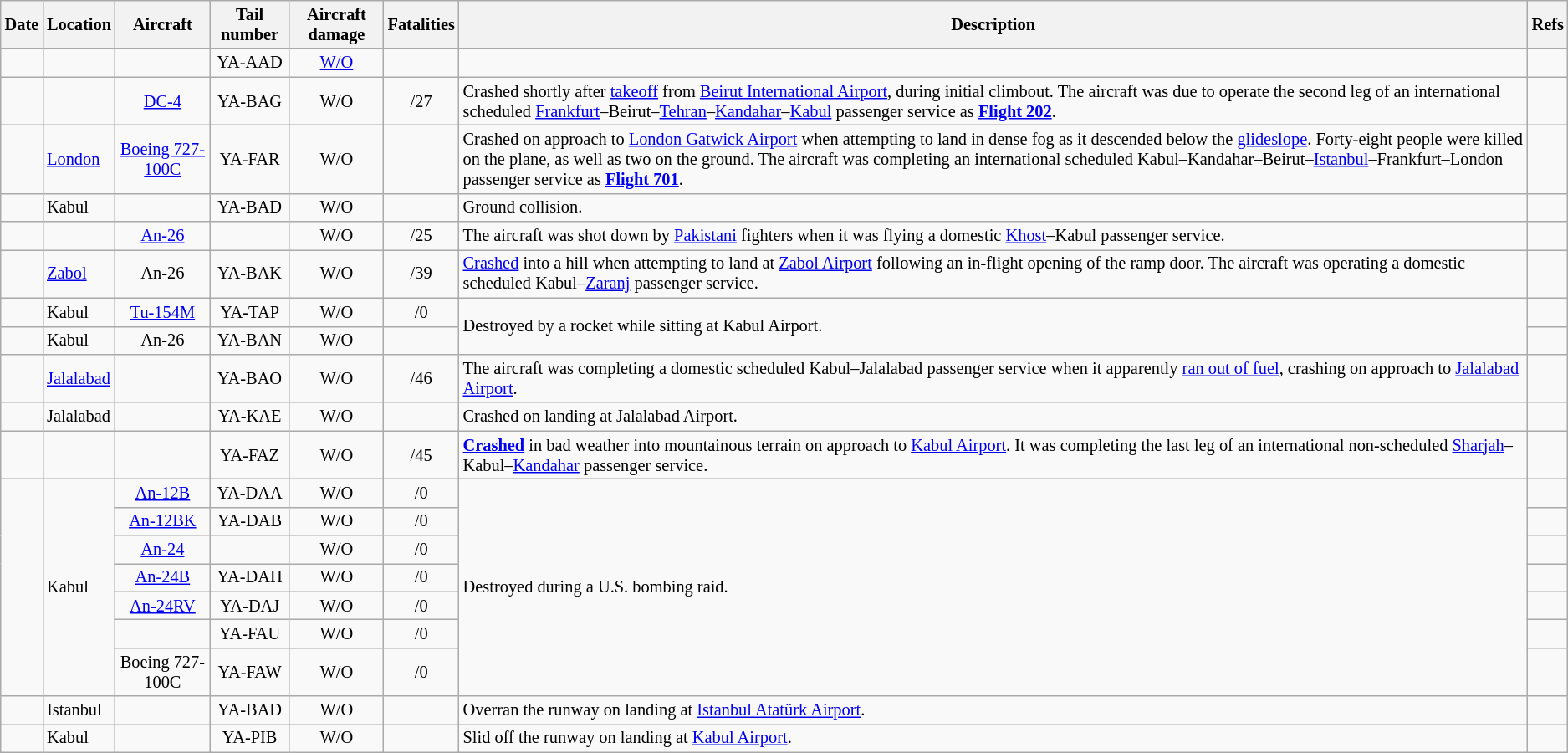<table class="wikitable sortable toccolours" border="1" cellpadding="3" style="border-collapse:collapse; font-size:85%">
<tr>
<th>Date</th>
<th style= "width="20px">Location</th>
<th>Aircraft</th>
<th>Tail number</th>
<th>Aircraft damage</th>
<th>Fatalities</th>
<th class="unsortable">Description</th>
<th class="unsortable">Refs</th>
</tr>
<tr>
<td align=center></td>
<td></td>
<td align=center></td>
<td align=center>YA-AAD</td>
<td align=center><a href='#'>W/O</a></td>
<td></td>
<td></td>
<td align=center></td>
</tr>
<tr>
<td align=center></td>
<td></td>
<td align=center><a href='#'>DC-4</a></td>
<td align=center>YA-BAG</td>
<td align=center>W/O</td>
<td align=center>/27</td>
<td>Crashed shortly after <a href='#'>takeoff</a> from <a href='#'>Beirut International Airport</a>, during initial climbout. The aircraft was due to operate the second leg of an international scheduled <a href='#'>Frankfurt</a>–Beirut–<a href='#'>Tehran</a>–<a href='#'>Kandahar</a>–<a href='#'>Kabul</a> passenger service as <strong><a href='#'>Flight 202</a></strong>.</td>
<td align=center></td>
</tr>
<tr>
<td align=center></td>
<td> <a href='#'>London</a></td>
<td align=center><a href='#'>Boeing 727-100C</a></td>
<td align=center>YA-FAR</td>
<td align=center>W/O</td>
<td align=center></td>
<td>Crashed on approach to <a href='#'>London Gatwick Airport</a> when attempting to land in dense fog as it descended below the <a href='#'>glideslope</a>. Forty-eight people were killed on the plane, as well as two on the ground. The aircraft was completing an international scheduled Kabul–Kandahar–Beirut–<a href='#'>Istanbul</a>–Frankfurt–London passenger service as <strong><a href='#'>Flight 701</a></strong>.</td>
<td align=center></td>
</tr>
<tr>
<td align=center></td>
<td> Kabul</td>
<td align=center></td>
<td align=center>YA-BAD</td>
<td align=center>W/O</td>
<td></td>
<td>Ground collision.</td>
<td align=center></td>
</tr>
<tr>
<td align=center></td>
<td></td>
<td align=center><a href='#'>An-26</a></td>
<td></td>
<td align=center>W/O</td>
<td align=center>/25</td>
<td>The aircraft was shot down by <a href='#'>Pakistani</a> fighters when it was flying a domestic <a href='#'>Khost</a>–Kabul passenger service.</td>
<td align=center></td>
</tr>
<tr>
<td align=center></td>
<td> <a href='#'>Zabol</a></td>
<td align=center>An-26</td>
<td align=center>YA-BAK</td>
<td align=center>W/O</td>
<td align=center>/39</td>
<td><a href='#'>Crashed</a> into a hill when attempting to land at <a href='#'>Zabol Airport</a> following an in-flight opening of the ramp door. The aircraft was operating a domestic scheduled Kabul–<a href='#'>Zaranj</a> passenger service.</td>
<td align=center></td>
</tr>
<tr>
<td align=center></td>
<td> Kabul</td>
<td align=center><a href='#'>Tu-154M</a></td>
<td align=center>YA-TAP</td>
<td align=center>W/O</td>
<td align=center>/0</td>
<td rowspan="2">Destroyed by a rocket while sitting at Kabul Airport.</td>
<td align=center></td>
</tr>
<tr>
<td align=center></td>
<td> Kabul</td>
<td align=center>An-26</td>
<td align=center>YA-BAN</td>
<td align=center>W/O</td>
<td></td>
<td align=center></td>
</tr>
<tr>
<td align=center></td>
<td> <a href='#'>Jalalabad</a></td>
<td align=center></td>
<td align=center>YA-BAO</td>
<td align=center>W/O</td>
<td align=center>/46</td>
<td>The aircraft was completing a domestic scheduled Kabul–Jalalabad passenger service when it apparently <a href='#'>ran out of fuel</a>, crashing on approach to <a href='#'>Jalalabad Airport</a>.</td>
<td align=center></td>
</tr>
<tr>
<td align=center></td>
<td> Jalalabad</td>
<td align=center></td>
<td align=center>YA-KAE</td>
<td align=center>W/O</td>
<td align=center></td>
<td>Crashed on landing at Jalalabad Airport.</td>
<td align=center></td>
</tr>
<tr>
<td align=center></td>
<td></td>
<td align=center></td>
<td align=center>YA-FAZ</td>
<td align=center>W/O</td>
<td align=center>/45</td>
<td><strong><a href='#'>Crashed</a></strong> in bad weather into mountainous terrain on approach to <a href='#'>Kabul Airport</a>. It was completing the last leg of an international non-scheduled <a href='#'>Sharjah</a>–Kabul–<a href='#'>Kandahar</a> passenger service.</td>
<td align=center></td>
</tr>
<tr>
<td rowspan="7" align=center></td>
<td rowspan="7"> Kabul</td>
<td align=center><a href='#'>An-12B</a></td>
<td align=center>YA-DAA</td>
<td align=center>W/O</td>
<td align=center>/0</td>
<td rowspan="7">Destroyed during a U.S. bombing raid.</td>
<td align=center></td>
</tr>
<tr>
<td align=center><a href='#'>An-12BK</a></td>
<td align=center>YA-DAB</td>
<td align=center>W/O</td>
<td align=center>/0</td>
<td align=center></td>
</tr>
<tr>
<td align=center><a href='#'>An-24</a></td>
<td></td>
<td align=center>W/O</td>
<td align=center>/0</td>
<td align=center></td>
</tr>
<tr>
<td align=center><a href='#'>An-24B</a></td>
<td align=center>YA-DAH</td>
<td align=center>W/O</td>
<td align=center>/0</td>
<td align=center></td>
</tr>
<tr>
<td align=center><a href='#'>An-24RV</a></td>
<td align=center>YA-DAJ</td>
<td align=center>W/O</td>
<td align=center>/0</td>
<td align=center></td>
</tr>
<tr>
<td align=center></td>
<td align=center>YA-FAU</td>
<td align=center>W/O</td>
<td align=center>/0</td>
<td align=center></td>
</tr>
<tr>
<td align=center>Boeing 727-100C</td>
<td align=center>YA-FAW</td>
<td align=center>W/O</td>
<td align=center>/0</td>
<td align=center></td>
</tr>
<tr>
<td align=center></td>
<td> Istanbul</td>
<td align=center></td>
<td align=center>YA-BAD</td>
<td align=center>W/O</td>
<td align=center></td>
<td>Overran the runway on landing at <a href='#'>Istanbul Atatürk Airport</a>.</td>
<td align=center></td>
</tr>
<tr>
<td align=center></td>
<td> Kabul</td>
<td align=center></td>
<td align=center>YA-PIB</td>
<td align=center>W/O</td>
<td align=center></td>
<td>Slid off the runway on landing at <a href='#'>Kabul Airport</a>.</td>
<td align=center></td>
</tr>
</table>
